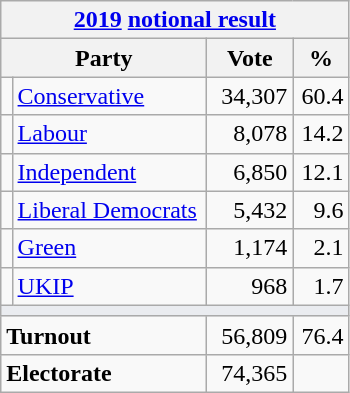<table class="wikitable">
<tr>
<th colspan="4"><a href='#'>2019</a> <a href='#'>notional result</a></th>
</tr>
<tr>
<th bgcolor="#DDDDFF" width="130px" colspan="2">Party</th>
<th bgcolor="#DDDDFF" width="50px">Vote</th>
<th bgcolor="#DDDDFF" width="30px">%</th>
</tr>
<tr>
<td></td>
<td><a href='#'>Conservative</a></td>
<td align=right>34,307</td>
<td align=right>60.4</td>
</tr>
<tr>
<td></td>
<td><a href='#'>Labour</a></td>
<td align=right>8,078</td>
<td align=right>14.2</td>
</tr>
<tr>
<td></td>
<td><a href='#'>Independent</a></td>
<td align=right>6,850</td>
<td align=right>12.1</td>
</tr>
<tr>
<td></td>
<td><a href='#'>Liberal Democrats</a></td>
<td align=right>5,432</td>
<td align=right>9.6</td>
</tr>
<tr>
<td></td>
<td><a href='#'>Green</a></td>
<td align=right>1,174</td>
<td align=right>2.1</td>
</tr>
<tr>
<td></td>
<td><a href='#'>UKIP</a></td>
<td align=right>968</td>
<td align=right>1.7</td>
</tr>
<tr>
<td colspan="4" bgcolor="#EAECF0"></td>
</tr>
<tr>
<td colspan="2"><strong>Turnout</strong></td>
<td align=right>56,809</td>
<td align=right>76.4</td>
</tr>
<tr>
<td colspan="2"><strong>Electorate</strong></td>
<td align=right>74,365</td>
</tr>
</table>
